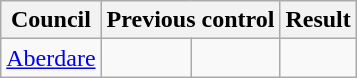<table class="wikitable sortable" style="valign:top">
<tr>
<th>Council</th>
<th colspan=2>Previous control</th>
<th colspan=2>Result</th>
</tr>
<tr>
<td><a href='#'>Aberdare</a></td>
<td></td>
<td></td>
</tr>
</table>
